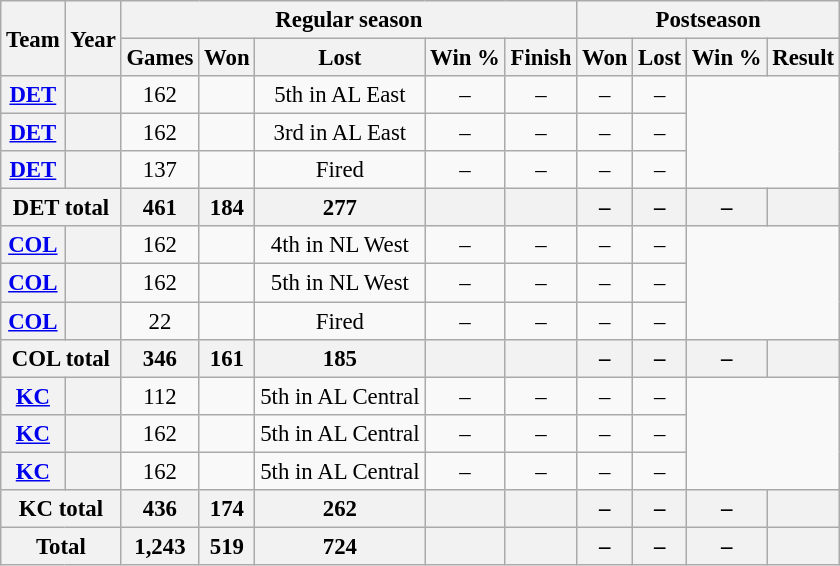<table class="wikitable" style="font-size: 95%; text-align:center;">
<tr>
<th rowspan="2">Team</th>
<th rowspan="2">Year</th>
<th colspan="5">Regular season</th>
<th colspan="4">Postseason</th>
</tr>
<tr>
<th>Games</th>
<th>Won</th>
<th>Lost</th>
<th>Win %</th>
<th>Finish</th>
<th>Won</th>
<th>Lost</th>
<th>Win %</th>
<th>Result</th>
</tr>
<tr>
<th><a href='#'>DET</a></th>
<th></th>
<td>162</td>
<td></td>
<td>5th in AL East</td>
<td>–</td>
<td>–</td>
<td>–</td>
<td>–</td>
</tr>
<tr>
<th><a href='#'>DET</a></th>
<th></th>
<td>162</td>
<td></td>
<td>3rd in AL East</td>
<td>–</td>
<td>–</td>
<td>–</td>
<td>–</td>
</tr>
<tr>
<th><a href='#'>DET</a></th>
<th></th>
<td>137</td>
<td></td>
<td>Fired</td>
<td>–</td>
<td>–</td>
<td>–</td>
<td>–</td>
</tr>
<tr>
<th colspan="2">DET total</th>
<th>461</th>
<th>184</th>
<th>277</th>
<th></th>
<th></th>
<th>–</th>
<th>–</th>
<th>–</th>
<th></th>
</tr>
<tr>
<th><a href='#'>COL</a></th>
<th></th>
<td>162</td>
<td></td>
<td>4th in NL West</td>
<td>–</td>
<td>–</td>
<td>–</td>
<td>–</td>
</tr>
<tr>
<th><a href='#'>COL</a></th>
<th></th>
<td>162</td>
<td></td>
<td>5th in NL West</td>
<td>–</td>
<td>–</td>
<td>–</td>
<td>–</td>
</tr>
<tr>
<th><a href='#'>COL</a></th>
<th></th>
<td>22</td>
<td></td>
<td>Fired</td>
<td>–</td>
<td>–</td>
<td>–</td>
<td>–</td>
</tr>
<tr>
<th colspan="2">COL total</th>
<th>346</th>
<th>161</th>
<th>185</th>
<th></th>
<th></th>
<th>–</th>
<th>–</th>
<th>–</th>
<th></th>
</tr>
<tr>
<th><a href='#'>KC</a></th>
<th></th>
<td>112</td>
<td></td>
<td>5th in AL Central</td>
<td>–</td>
<td>–</td>
<td>–</td>
<td>–</td>
</tr>
<tr>
<th><a href='#'>KC</a></th>
<th></th>
<td>162</td>
<td></td>
<td>5th in AL Central</td>
<td>–</td>
<td>–</td>
<td>–</td>
<td>–</td>
</tr>
<tr>
<th><a href='#'>KC</a></th>
<th></th>
<td>162</td>
<td></td>
<td>5th in AL Central</td>
<td>–</td>
<td>–</td>
<td>–</td>
<td>–</td>
</tr>
<tr>
<th colspan="2">KC total</th>
<th>436</th>
<th>174</th>
<th>262</th>
<th></th>
<th></th>
<th>–</th>
<th>–</th>
<th>–</th>
<th></th>
</tr>
<tr>
<th colspan="2">Total</th>
<th>1,243</th>
<th>519</th>
<th>724</th>
<th></th>
<th></th>
<th>–</th>
<th>–</th>
<th>–</th>
<th></th>
</tr>
</table>
